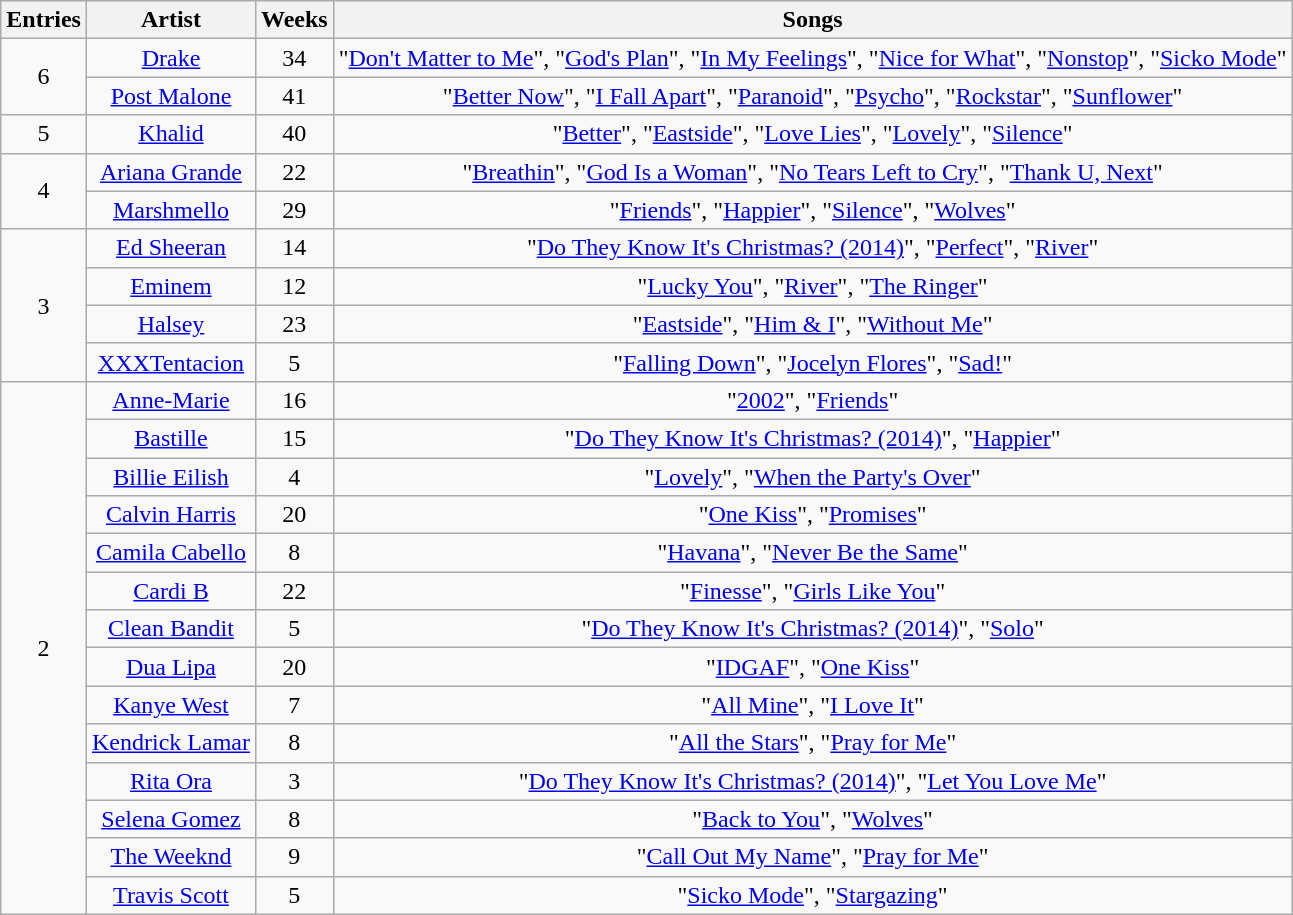<table class="wikitable sortable" style="text-align: center;">
<tr>
<th>Entries</th>
<th>Artist</th>
<th>Weeks</th>
<th>Songs</th>
</tr>
<tr>
<td rowspan="2" style="text-align:center">6</td>
<td><a href='#'>Drake</a></td>
<td>34</td>
<td>"<a href='#'>Don't Matter to Me</a>", "<a href='#'>God's Plan</a>", "<a href='#'>In My Feelings</a>", "<a href='#'>Nice for What</a>", "<a href='#'>Nonstop</a>", "<a href='#'>Sicko Mode</a>"</td>
</tr>
<tr>
<td><a href='#'>Post Malone</a></td>
<td>41</td>
<td>"<a href='#'>Better Now</a>", "<a href='#'>I Fall Apart</a>", "<a href='#'>Paranoid</a>", "<a href='#'>Psycho</a>", "<a href='#'>Rockstar</a>", "<a href='#'>Sunflower</a>"</td>
</tr>
<tr>
<td rowspan="1" style="text-align:center">5</td>
<td><a href='#'>Khalid</a></td>
<td>40</td>
<td>"<a href='#'>Better</a>", "<a href='#'>Eastside</a>", "<a href='#'>Love Lies</a>", "<a href='#'>Lovely</a>", "<a href='#'>Silence</a>"</td>
</tr>
<tr>
<td rowspan="2" style="text-align:center">4</td>
<td><a href='#'>Ariana Grande</a></td>
<td>22</td>
<td>"<a href='#'>Breathin</a>", "<a href='#'>God Is a Woman</a>", "<a href='#'>No Tears Left to Cry</a>", "<a href='#'>Thank U, Next</a>"</td>
</tr>
<tr>
<td><a href='#'>Marshmello</a></td>
<td>29</td>
<td>"<a href='#'>Friends</a>", "<a href='#'>Happier</a>", "<a href='#'>Silence</a>", "<a href='#'>Wolves</a>"</td>
</tr>
<tr>
<td rowspan="4" style="text-align:center">3</td>
<td><a href='#'>Ed Sheeran</a></td>
<td>14</td>
<td>"<a href='#'>Do They Know It's Christmas? (2014)</a>", "<a href='#'>Perfect</a>", "<a href='#'>River</a>"</td>
</tr>
<tr>
<td><a href='#'>Eminem</a></td>
<td>12</td>
<td>"<a href='#'>Lucky You</a>", "<a href='#'>River</a>", "<a href='#'>The Ringer</a>"</td>
</tr>
<tr>
<td><a href='#'>Halsey</a></td>
<td>23</td>
<td>"<a href='#'>Eastside</a>", "<a href='#'>Him & I</a>", "<a href='#'>Without Me</a>"</td>
</tr>
<tr>
<td><a href='#'>XXXTentacion</a></td>
<td>5</td>
<td>"<a href='#'>Falling Down</a>", "<a href='#'>Jocelyn Flores</a>", "<a href='#'>Sad!</a>"</td>
</tr>
<tr>
<td rowspan="14" style="text-align:center">2</td>
<td><a href='#'>Anne-Marie</a></td>
<td>16</td>
<td>"<a href='#'>2002</a>", "<a href='#'>Friends</a>"</td>
</tr>
<tr>
<td><a href='#'>Bastille</a></td>
<td>15</td>
<td>"<a href='#'>Do They Know It's Christmas? (2014)</a>", "<a href='#'>Happier</a>"</td>
</tr>
<tr>
<td><a href='#'>Billie Eilish</a></td>
<td>4</td>
<td>"<a href='#'>Lovely</a>", "<a href='#'>When the Party's Over</a>"</td>
</tr>
<tr>
<td><a href='#'>Calvin Harris</a></td>
<td>20</td>
<td>"<a href='#'>One Kiss</a>", "<a href='#'>Promises</a>"</td>
</tr>
<tr>
<td><a href='#'>Camila Cabello</a></td>
<td>8</td>
<td>"<a href='#'>Havana</a>", "<a href='#'>Never Be the Same</a>"</td>
</tr>
<tr>
<td><a href='#'>Cardi B</a></td>
<td>22</td>
<td>"<a href='#'>Finesse</a>", "<a href='#'>Girls Like You</a>"</td>
</tr>
<tr>
<td><a href='#'>Clean Bandit</a></td>
<td>5</td>
<td>"<a href='#'>Do They Know It's Christmas? (2014)</a>", "<a href='#'>Solo</a>"</td>
</tr>
<tr>
<td><a href='#'>Dua Lipa</a></td>
<td>20</td>
<td>"<a href='#'>IDGAF</a>", "<a href='#'>One Kiss</a>"</td>
</tr>
<tr>
<td><a href='#'>Kanye West</a></td>
<td>7</td>
<td>"<a href='#'>All Mine</a>", "<a href='#'>I Love It</a>"</td>
</tr>
<tr>
<td><a href='#'>Kendrick Lamar</a></td>
<td>8</td>
<td>"<a href='#'>All the Stars</a>", "<a href='#'>Pray for Me</a>"</td>
</tr>
<tr>
<td><a href='#'>Rita Ora</a></td>
<td>3</td>
<td>"<a href='#'>Do They Know It's Christmas? (2014)</a>", "<a href='#'>Let You Love Me</a>"</td>
</tr>
<tr>
<td><a href='#'>Selena Gomez</a></td>
<td>8</td>
<td>"<a href='#'>Back to You</a>", "<a href='#'>Wolves</a>"</td>
</tr>
<tr>
<td><a href='#'>The Weeknd</a></td>
<td>9</td>
<td>"<a href='#'>Call Out My Name</a>", "<a href='#'>Pray for Me</a>"</td>
</tr>
<tr>
<td><a href='#'>Travis Scott</a></td>
<td>5</td>
<td>"<a href='#'>Sicko Mode</a>", "<a href='#'>Stargazing</a>"</td>
</tr>
</table>
